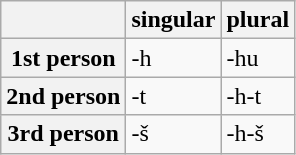<table class="wikitable">
<tr>
<th></th>
<th>singular</th>
<th>plural</th>
</tr>
<tr>
<th>1st person</th>
<td>-h</td>
<td>-hu</td>
</tr>
<tr>
<th>2nd person</th>
<td>-t</td>
<td>-h-t</td>
</tr>
<tr>
<th>3rd person</th>
<td>-š</td>
<td>-h-š</td>
</tr>
</table>
